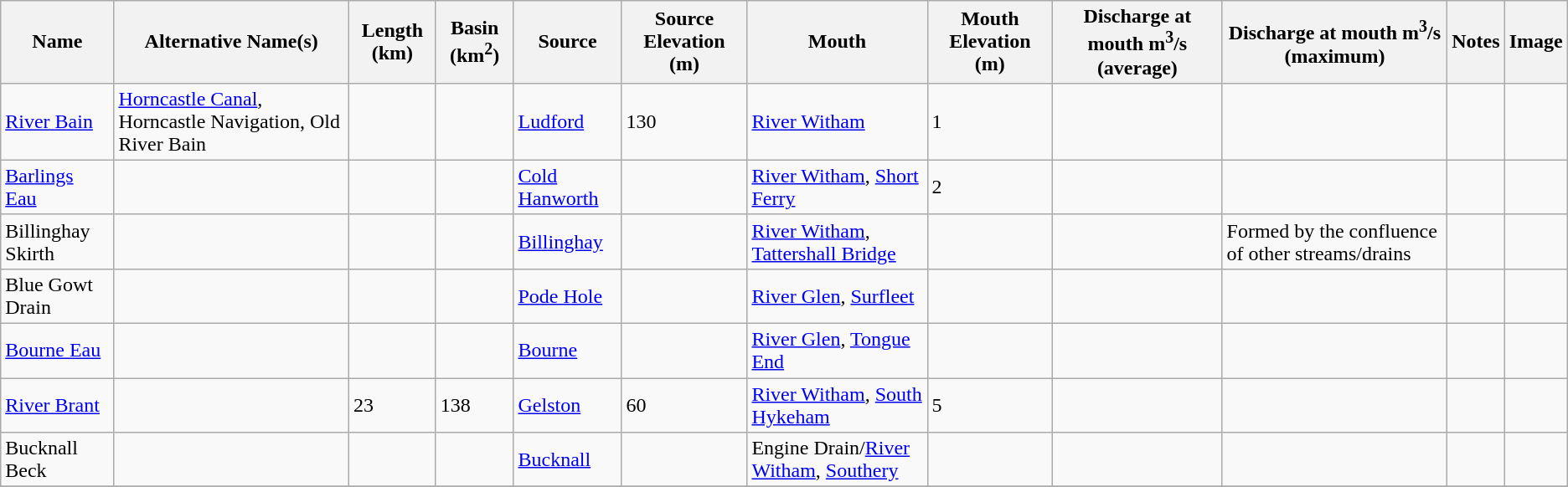<table class="wikitable sortable">
<tr>
<th>Name</th>
<th>Alternative Name(s)</th>
<th>Length (km)</th>
<th>Basin (km<sup>2</sup>)</th>
<th>Source</th>
<th>Source Elevation (m)</th>
<th>Mouth</th>
<th>Mouth Elevation (m)</th>
<th>Discharge at mouth m<sup>3</sup>/s (average)</th>
<th class="unsortable">Discharge at mouth m<sup>3</sup>/s (maximum)</th>
<th>Notes</th>
<th class="unsortable">Image</th>
</tr>
<tr>
<td><a href='#'>River Bain</a></td>
<td><a href='#'>Horncastle Canal</a>, Horncastle Navigation, Old River Bain</td>
<td></td>
<td></td>
<td><a href='#'>Ludford</a></td>
<td>130</td>
<td><a href='#'>River Witham</a></td>
<td>1</td>
<td></td>
<td></td>
<td></td>
<td></td>
</tr>
<tr>
<td><a href='#'>Barlings Eau</a></td>
<td></td>
<td></td>
<td></td>
<td><a href='#'>Cold Hanworth</a></td>
<td></td>
<td><a href='#'>River Witham</a>, <a href='#'>Short Ferry</a></td>
<td>2</td>
<td></td>
<td></td>
<td></td>
<td></td>
</tr>
<tr>
<td>Billinghay Skirth</td>
<td></td>
<td></td>
<td></td>
<td><a href='#'>Billinghay</a></td>
<td></td>
<td><a href='#'>River Witham</a>, <a href='#'>Tattershall Bridge</a></td>
<td></td>
<td></td>
<td>Formed by the confluence of other streams/drains</td>
<td></td>
<td></td>
</tr>
<tr>
<td>Blue Gowt Drain</td>
<td></td>
<td></td>
<td></td>
<td><a href='#'>Pode Hole</a></td>
<td></td>
<td><a href='#'>River Glen</a>, <a href='#'>Surfleet</a></td>
<td></td>
<td></td>
<td></td>
<td></td>
<td></td>
</tr>
<tr>
<td><a href='#'>Bourne Eau</a></td>
<td></td>
<td></td>
<td></td>
<td><a href='#'>Bourne</a></td>
<td></td>
<td><a href='#'>River Glen</a>, <a href='#'>Tongue End</a></td>
<td></td>
<td></td>
<td></td>
<td></td>
<td></td>
</tr>
<tr>
<td><a href='#'>River Brant</a></td>
<td></td>
<td>23</td>
<td>138</td>
<td><a href='#'>Gelston</a></td>
<td>60</td>
<td><a href='#'>River Witham</a>, <a href='#'>South Hykeham</a></td>
<td>5</td>
<td></td>
<td></td>
<td></td>
<td></td>
</tr>
<tr>
<td>Bucknall Beck</td>
<td></td>
<td></td>
<td></td>
<td><a href='#'>Bucknall</a></td>
<td></td>
<td>Engine Drain/<a href='#'>River Witham</a>, <a href='#'>Southery</a></td>
<td></td>
<td></td>
<td></td>
<td></td>
<td></td>
</tr>
<tr>
</tr>
</table>
